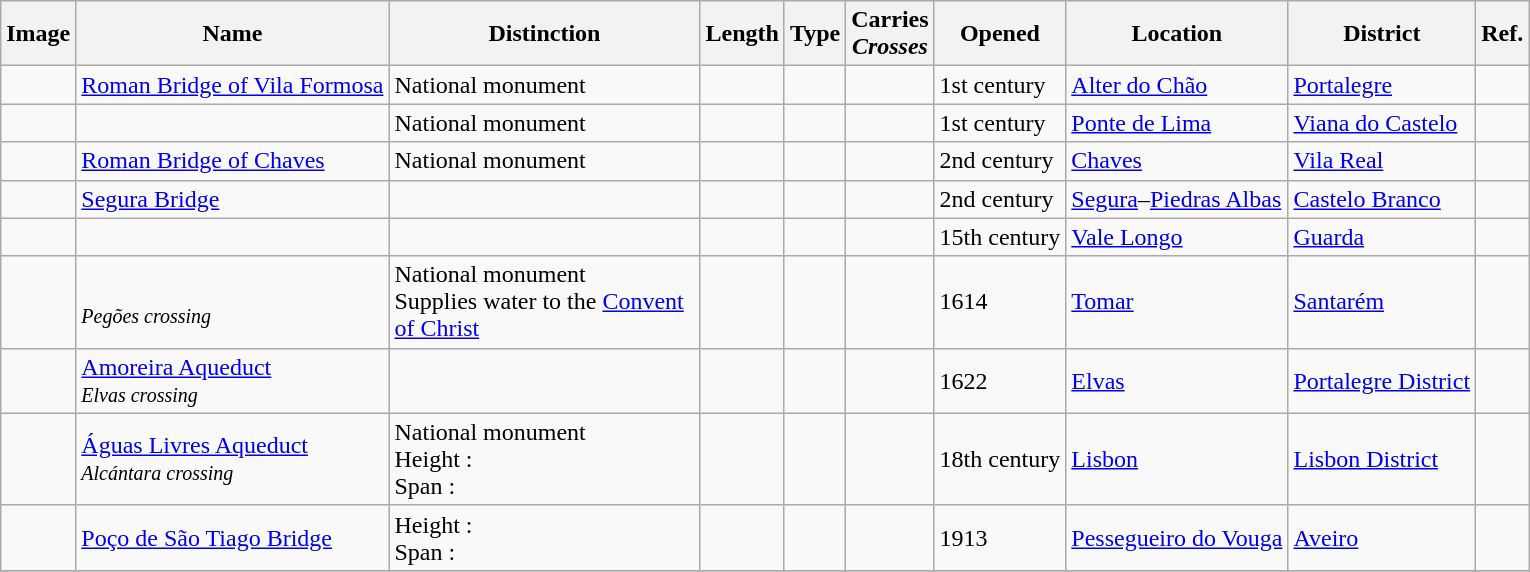<table class="wikitable  static-row-numbers static-row-header-text">
<tr>
<th class="unsortable">Image</th>
<th scope=col>Name</th>
<th scope=col width="200">Distinction</th>
<th scope=col>Length</th>
<th scope=col>Type</th>
<th scope=col>Carries<br><em>Crosses</em></th>
<th scope=col>Opened</th>
<th scope=col>Location</th>
<th scope=col>District</th>
<th class="unsortable">Ref.</th>
</tr>
<tr>
<td></td>
<td><a href='#'>Roman Bridge of Vila Formosa</a></td>
<td>National monument</td>
<td></td>
<td><small></small></td>
<td></td>
<td>1st century</td>
<td><a href='#'>Alter do Chão</a><br><small></small></td>
<td><a href='#'>Portalegre</a></td>
<td><br></td>
</tr>
<tr>
<td></td>
<td></td>
<td>National monument</td>
<td></td>
<td><small></small></td>
<td></td>
<td>1st century</td>
<td><a href='#'>Ponte de Lima</a><br><small></small></td>
<td><a href='#'>Viana do Castelo</a></td>
<td><br></td>
</tr>
<tr>
<td></td>
<td><a href='#'>Roman Bridge of Chaves</a></td>
<td>National monument</td>
<td></td>
<td><small></small></td>
<td></td>
<td>2nd century</td>
<td><a href='#'>Chaves</a><br><small></small></td>
<td><a href='#'>Vila Real</a></td>
<td><br></td>
</tr>
<tr>
<td></td>
<td><a href='#'>Segura Bridge</a></td>
<td></td>
<td></td>
<td><small></small></td>
<td></td>
<td>2nd century</td>
<td><a href='#'>Segura</a>–<a href='#'>Piedras Albas</a><br><small></small></td>
<td><a href='#'>Castelo Branco</a><br></td>
<td></td>
</tr>
<tr>
<td></td>
<td></td>
<td></td>
<td></td>
<td><small></small></td>
<td></td>
<td>15th century</td>
<td><a href='#'>Vale Longo</a><br><small></small></td>
<td><a href='#'>Guarda</a></td>
<td></td>
</tr>
<tr>
<td></td>
<td><br><small><em>Pegões crossing</em></small></td>
<td>National monument<br>Supplies water to the <a href='#'>Convent of Christ</a></td>
<td></td>
<td><small></small></td>
<td></td>
<td>1614</td>
<td><a href='#'>Tomar</a><br><small></small></td>
<td><a href='#'>Santarém</a></td>
<td><br><br></td>
</tr>
<tr>
<td></td>
<td><a href='#'>Amoreira Aqueduct</a><br><small><em>Elvas crossing</em></small></td>
<td></td>
<td></td>
<td><small></small></td>
<td></td>
<td>1622</td>
<td><a href='#'>Elvas</a><br><small></small></td>
<td><a href='#'>Portalegre District</a></td>
<td><br></td>
</tr>
<tr>
<td></td>
<td><a href='#'>Águas Livres Aqueduct</a><br><small><em>Alcántara crossing</em></small></td>
<td>National monument<br>Height : <br>Span : </td>
<td></td>
<td><small></small></td>
<td></td>
<td>18th century</td>
<td><a href='#'>Lisbon</a><br><small></small></td>
<td><a href='#'>Lisbon District</a></td>
<td><br></td>
</tr>
<tr>
<td></td>
<td><a href='#'>Poço de São Tiago Bridge</a></td>
<td>Height : <br>Span : </td>
<td></td>
<td><small></small></td>
<td></td>
<td>1913</td>
<td><a href='#'>Pessegueiro do Vouga</a><br><small></small></td>
<td><a href='#'>Aveiro</a></td>
<td><br></td>
</tr>
<tr>
</tr>
</table>
